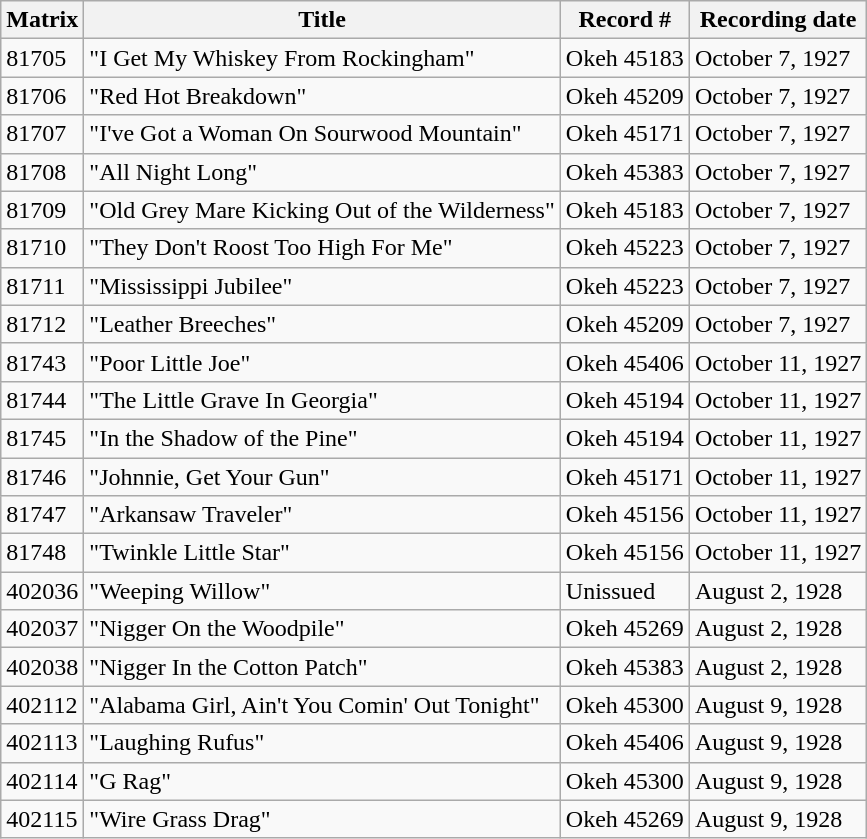<table class=wikitable>
<tr>
<th>Matrix</th>
<th>Title</th>
<th>Record #</th>
<th>Recording date</th>
</tr>
<tr>
<td>81705</td>
<td>"I Get My Whiskey From Rockingham"</td>
<td>Okeh 45183</td>
<td>October 7, 1927</td>
</tr>
<tr>
<td>81706</td>
<td>"Red Hot Breakdown"</td>
<td>Okeh 45209</td>
<td>October 7, 1927</td>
</tr>
<tr>
<td>81707</td>
<td>"I've Got a Woman On Sourwood Mountain"</td>
<td>Okeh 45171</td>
<td>October 7, 1927</td>
</tr>
<tr>
<td>81708</td>
<td>"All Night Long"</td>
<td>Okeh 45383</td>
<td>October 7, 1927</td>
</tr>
<tr>
<td>81709</td>
<td>"Old Grey Mare Kicking Out of the Wilderness"</td>
<td>Okeh 45183</td>
<td>October 7, 1927</td>
</tr>
<tr>
<td>81710</td>
<td>"They Don't Roost Too High For Me"</td>
<td>Okeh 45223</td>
<td>October 7, 1927</td>
</tr>
<tr>
<td>81711</td>
<td>"Mississippi Jubilee"</td>
<td>Okeh 45223</td>
<td>October 7, 1927</td>
</tr>
<tr>
<td>81712</td>
<td>"Leather Breeches"</td>
<td>Okeh 45209</td>
<td>October 7, 1927</td>
</tr>
<tr>
<td>81743</td>
<td>"Poor Little Joe"</td>
<td>Okeh 45406</td>
<td>October 11, 1927</td>
</tr>
<tr>
<td>81744</td>
<td>"The Little Grave In Georgia"</td>
<td>Okeh 45194</td>
<td>October 11, 1927</td>
</tr>
<tr>
<td>81745</td>
<td>"In the Shadow of the Pine"</td>
<td>Okeh 45194</td>
<td>October 11, 1927</td>
</tr>
<tr>
<td>81746</td>
<td>"Johnnie, Get Your Gun"</td>
<td>Okeh 45171</td>
<td>October 11, 1927</td>
</tr>
<tr>
<td>81747</td>
<td>"Arkansaw Traveler"</td>
<td>Okeh 45156</td>
<td>October 11, 1927</td>
</tr>
<tr>
<td>81748</td>
<td>"Twinkle Little Star"</td>
<td>Okeh 45156</td>
<td>October 11, 1927</td>
</tr>
<tr>
<td>402036</td>
<td>"Weeping Willow"</td>
<td>Unissued</td>
<td>August 2, 1928</td>
</tr>
<tr>
<td>402037</td>
<td>"Nigger On the Woodpile"</td>
<td>Okeh 45269</td>
<td>August 2, 1928</td>
</tr>
<tr>
<td>402038</td>
<td>"Nigger In the Cotton Patch"</td>
<td>Okeh 45383</td>
<td>August 2, 1928</td>
</tr>
<tr>
<td>402112</td>
<td>"Alabama Girl, Ain't You Comin' Out Tonight"</td>
<td>Okeh 45300</td>
<td>August 9, 1928</td>
</tr>
<tr>
<td>402113</td>
<td>"Laughing Rufus"</td>
<td>Okeh 45406</td>
<td>August 9, 1928</td>
</tr>
<tr>
<td>402114</td>
<td>"G Rag"</td>
<td>Okeh 45300</td>
<td>August 9, 1928</td>
</tr>
<tr>
<td>402115</td>
<td>"Wire Grass Drag"</td>
<td>Okeh 45269</td>
<td>August 9, 1928</td>
</tr>
</table>
